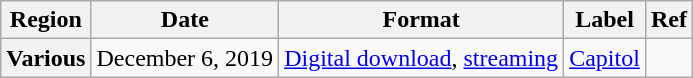<table class="wikitable plainrowheaders">
<tr>
<th>Region</th>
<th>Date</th>
<th>Format</th>
<th>Label</th>
<th>Ref</th>
</tr>
<tr>
<th scope="row">Various</th>
<td>December 6, 2019</td>
<td><a href='#'>Digital download</a>, <a href='#'>streaming</a></td>
<td><a href='#'>Capitol</a></td>
<td></td>
</tr>
</table>
